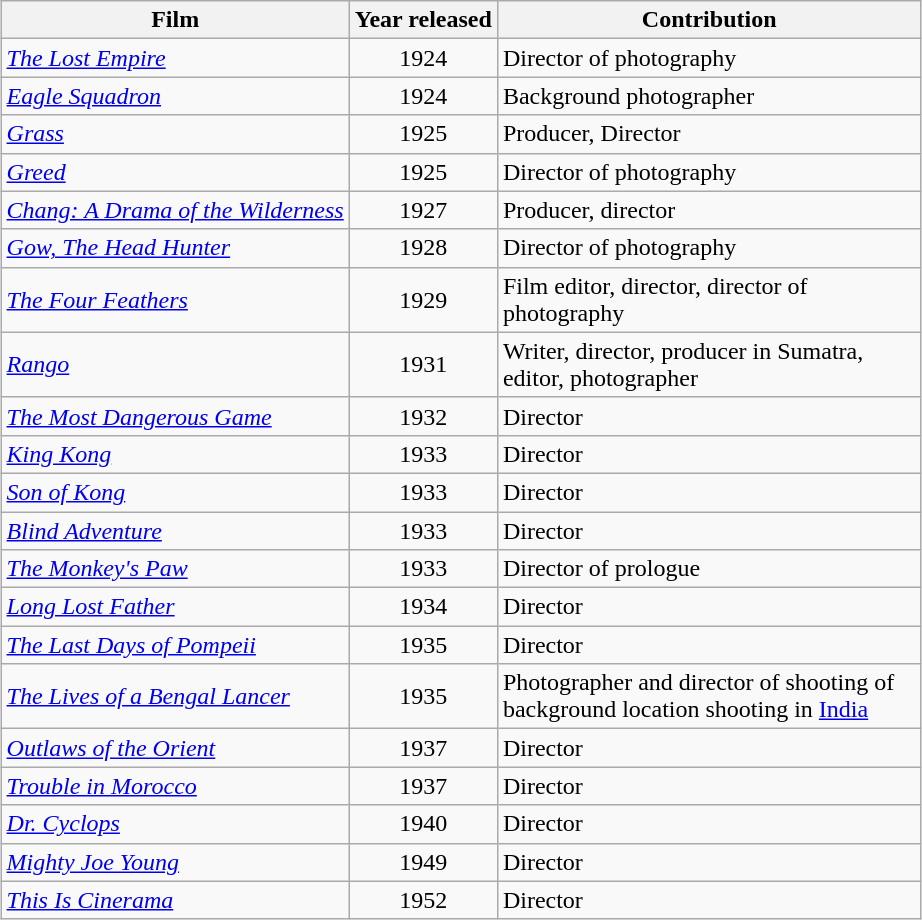<table class="wikitable" style="margin-left: auto; margin-right: auto; border: none;">
<tr>
<th>Film</th>
<th>Year released</th>
<th>Contribution</th>
</tr>
<tr>
<td><em><a href='#'>The Lost Empire</a></em></td>
<td style="text-align: center;">1924</td>
<td>Director of photography</td>
</tr>
<tr>
<td><em><a href='#'>Eagle Squadron</a></em></td>
<td style="text-align: center;">1924</td>
<td>Background photographer</td>
</tr>
<tr>
<td><em><a href='#'>Grass</a></em></td>
<td style="text-align: center;">1925</td>
<td>Producer, Director</td>
</tr>
<tr>
<td><em><a href='#'>Greed</a></em></td>
<td style="text-align: center;">1925</td>
<td>Director of photography</td>
</tr>
<tr>
<td><em><a href='#'>Chang: A Drama of the Wilderness</a></em></td>
<td style="text-align: center;">1927</td>
<td>Producer, director</td>
</tr>
<tr>
<td><em><a href='#'>Gow, The Head Hunter</a></em></td>
<td style="text-align: center;">1928</td>
<td>Director of photography</td>
</tr>
<tr>
<td><em><a href='#'>The Four Feathers</a></em></td>
<td style="text-align: center;">1929</td>
<td>Film editor, director, director of photography</td>
</tr>
<tr>
<td><em><a href='#'>Rango</a></em></td>
<td style="text-align: center;">1931</td>
<td>Writer, director, producer in Sumatra, editor, photographer</td>
</tr>
<tr>
<td><em><a href='#'>The Most Dangerous Game</a></em></td>
<td style="text-align: center;">1932</td>
<td>Director</td>
</tr>
<tr>
<td><em><a href='#'>King Kong</a></em></td>
<td style="text-align: center;">1933</td>
<td>Director</td>
</tr>
<tr>
<td><em><a href='#'>Son of Kong</a></em></td>
<td style="text-align: center;">1933</td>
<td>Director</td>
</tr>
<tr>
<td><em><a href='#'>Blind Adventure</a></em></td>
<td style="text-align: center;">1933</td>
<td>Director</td>
</tr>
<tr>
<td><em><a href='#'>The Monkey's Paw</a></em></td>
<td style="text-align: center;">1933</td>
<td>Director of prologue</td>
</tr>
<tr>
<td><em><a href='#'>Long Lost Father</a></em></td>
<td style="text-align: center;">1934</td>
<td>Director</td>
</tr>
<tr>
<td><em><a href='#'>The Last Days of Pompeii</a></em></td>
<td style="text-align: center;">1935</td>
<td>Director</td>
</tr>
<tr>
<td><em><a href='#'>The Lives of a Bengal Lancer</a></em></td>
<td style="text-align: center;">1935</td>
<td style="width: 275px">Photographer and director of shooting of background location shooting in <a href='#'>India</a></td>
</tr>
<tr>
<td><em><a href='#'>Outlaws of the Orient</a></em></td>
<td style="text-align: center;">1937</td>
<td>Director</td>
</tr>
<tr>
<td><em><a href='#'>Trouble in Morocco</a></em></td>
<td style="text-align: center;">1937</td>
<td>Director</td>
</tr>
<tr>
<td><em><a href='#'>Dr. Cyclops</a></em></td>
<td style="text-align: center;">1940</td>
<td>Director</td>
</tr>
<tr>
<td><em><a href='#'>Mighty Joe Young</a></em></td>
<td style="text-align: center;">1949</td>
<td>Director</td>
</tr>
<tr>
<td><em><a href='#'>This Is Cinerama</a></em></td>
<td style="text-align: center;">1952</td>
<td>Director</td>
</tr>
</table>
